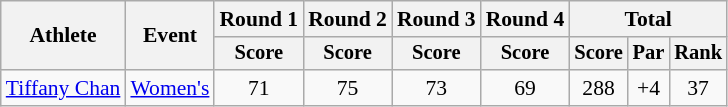<table class=wikitable style="font-size:90%;">
<tr>
<th rowspan=2>Athlete</th>
<th rowspan=2>Event</th>
<th>Round 1</th>
<th>Round 2</th>
<th>Round 3</th>
<th>Round 4</th>
<th colspan=3>Total</th>
</tr>
<tr style="font-size:95%">
<th>Score</th>
<th>Score</th>
<th>Score</th>
<th>Score</th>
<th>Score</th>
<th>Par</th>
<th>Rank</th>
</tr>
<tr align=center>
<td align=left><a href='#'>Tiffany Chan</a></td>
<td align=left><a href='#'>Women's</a></td>
<td>71</td>
<td>75</td>
<td>73</td>
<td>69</td>
<td>288</td>
<td>+4</td>
<td>37</td>
</tr>
</table>
